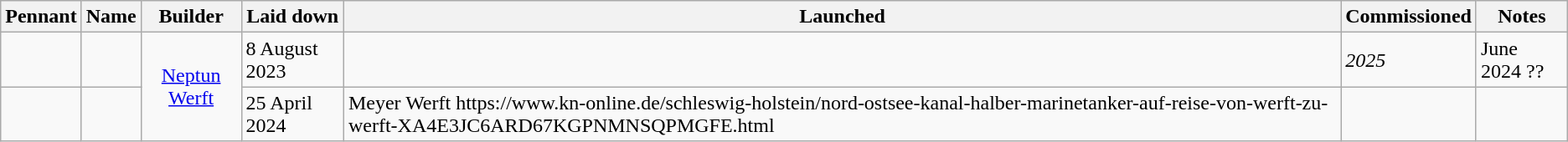<table class="wikitable">
<tr>
<th>Pennant</th>
<th>Name</th>
<th>Builder</th>
<th>Laid down</th>
<th>Launched</th>
<th>Commissioned</th>
<th>Notes</th>
</tr>
<tr>
<td></td>
<td></td>
<td rowspan="2" align="center"><a href='#'>Neptun Werft</a></td>
<td>8 August 2023</td>
<td></td>
<td><em>2025</em></td>
<td>June 2024 ??</td>
</tr>
<tr>
<td></td>
<td></td>
<td>25 April 2024 </td>
<td>Meyer Werft https://www.kn-online.de/schleswig-holstein/nord-ostsee-kanal-halber-marinetanker-auf-reise-von-werft-zu-werft-XA4E3JC6ARD67KGPNMNSQPMGFE.html</td>
<td></td>
<td></td>
</tr>
</table>
